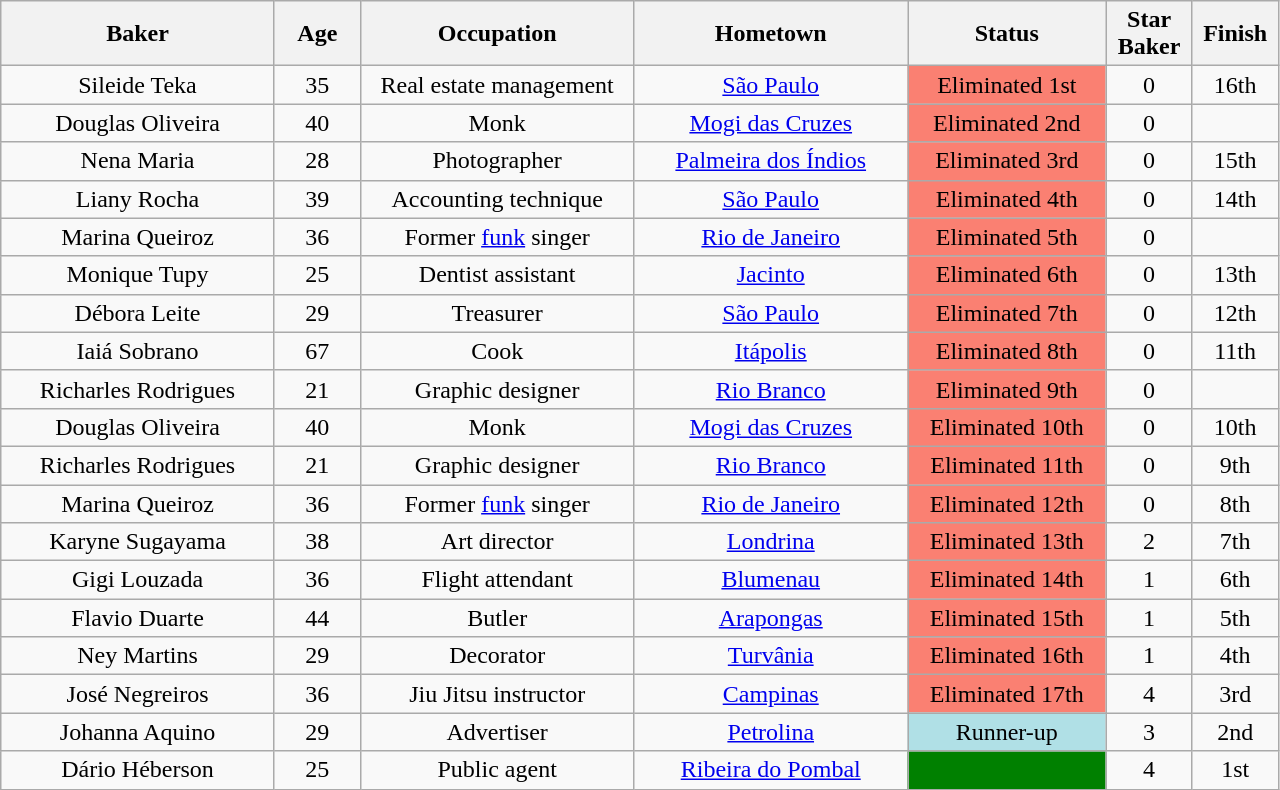<table class="wikitable" style="text-align:center">
<tr>
<th width=175>Baker</th>
<th width=050>Age</th>
<th width=175>Occupation</th>
<th width=175>Hometown</th>
<th width=125>Status</th>
<th width=050>Star Baker</th>
<th width=050>Finish</th>
</tr>
<tr>
<td>Sileide Teka</td>
<td>35</td>
<td>Real estate management</td>
<td><a href='#'>São Paulo</a></td>
<td bgcolor=FA8072>Eliminated 1st</td>
<td>0</td>
<td>16th</td>
</tr>
<tr>
<td>Douglas Oliveira</td>
<td>40</td>
<td>Monk</td>
<td><a href='#'>Mogi das Cruzes</a></td>
<td bgcolor=FA8072>Eliminated 2nd</td>
<td>0</td>
<td></td>
</tr>
<tr>
<td>Nena Maria</td>
<td>28</td>
<td>Photographer</td>
<td><a href='#'>Palmeira dos Índios</a></td>
<td bgcolor=FA8072>Eliminated 3rd</td>
<td>0</td>
<td>15th</td>
</tr>
<tr>
<td>Liany Rocha</td>
<td>39</td>
<td>Accounting technique</td>
<td><a href='#'>São Paulo</a></td>
<td bgcolor=FA8072>Eliminated 4th</td>
<td>0</td>
<td>14th</td>
</tr>
<tr>
<td>Marina Queiroz</td>
<td>36</td>
<td>Former <a href='#'>funk</a> singer</td>
<td><a href='#'>Rio de Janeiro</a></td>
<td bgcolor=FA8072>Eliminated 5th</td>
<td>0</td>
<td></td>
</tr>
<tr>
<td>Monique Tupy</td>
<td>25</td>
<td>Dentist assistant</td>
<td><a href='#'>Jacinto</a></td>
<td bgcolor=FA8072>Eliminated 6th</td>
<td>0</td>
<td>13th</td>
</tr>
<tr>
<td>Débora Leite</td>
<td>29</td>
<td>Treasurer</td>
<td><a href='#'>São Paulo</a></td>
<td bgcolor=FA8072>Eliminated 7th</td>
<td>0</td>
<td>12th</td>
</tr>
<tr>
<td>Iaiá Sobrano</td>
<td>67</td>
<td>Cook</td>
<td><a href='#'>Itápolis</a></td>
<td bgcolor=FA8072>Eliminated 8th</td>
<td>0</td>
<td>11th</td>
</tr>
<tr>
<td>Richarles Rodrigues</td>
<td>21</td>
<td>Graphic designer</td>
<td><a href='#'>Rio Branco</a></td>
<td bgcolor=FA8072>Eliminated 9th</td>
<td>0</td>
<td></td>
</tr>
<tr>
<td>Douglas Oliveira</td>
<td>40</td>
<td>Monk</td>
<td><a href='#'>Mogi das Cruzes</a></td>
<td bgcolor=FA8072>Eliminated 10th</td>
<td>0</td>
<td>10th</td>
</tr>
<tr>
<td>Richarles Rodrigues</td>
<td>21</td>
<td>Graphic designer</td>
<td><a href='#'>Rio Branco</a></td>
<td bgcolor=FA8072>Eliminated 11th</td>
<td>0</td>
<td>9th</td>
</tr>
<tr>
<td>Marina Queiroz</td>
<td>36</td>
<td>Former <a href='#'>funk</a> singer</td>
<td><a href='#'>Rio de Janeiro</a></td>
<td bgcolor=FA8072>Eliminated 12th</td>
<td>0</td>
<td>8th</td>
</tr>
<tr>
<td>Karyne Sugayama</td>
<td>38</td>
<td>Art director</td>
<td><a href='#'>Londrina</a></td>
<td bgcolor=FA8072>Eliminated 13th</td>
<td>2</td>
<td>7th</td>
</tr>
<tr>
<td>Gigi Louzada</td>
<td>36</td>
<td>Flight attendant</td>
<td><a href='#'>Blumenau</a></td>
<td bgcolor=FA8072>Eliminated 14th</td>
<td>1</td>
<td>6th</td>
</tr>
<tr>
<td>Flavio Duarte</td>
<td>44</td>
<td>Butler</td>
<td><a href='#'>Arapongas</a></td>
<td bgcolor=FA8072>Eliminated 15th</td>
<td>1</td>
<td>5th</td>
</tr>
<tr>
<td>Ney Martins</td>
<td>29</td>
<td>Decorator</td>
<td><a href='#'>Turvânia</a></td>
<td bgcolor=FA8072>Eliminated 16th</td>
<td>1</td>
<td>4th</td>
</tr>
<tr>
<td>José Negreiros</td>
<td>36</td>
<td>Jiu Jitsu instructor</td>
<td><a href='#'>Campinas</a></td>
<td bgcolor=FA8072>Eliminated 17th</td>
<td>4</td>
<td>3rd</td>
</tr>
<tr>
<td>Johanna Aquino</td>
<td>29</td>
<td>Advertiser</td>
<td><a href='#'>Petrolina</a></td>
<td bgcolor=B0E0E6>Runner-up</td>
<td>3</td>
<td>2nd</td>
</tr>
<tr>
<td>Dário Héberson</td>
<td>25</td>
<td>Public agent</td>
<td><a href='#'>Ribeira do Pombal</a></td>
<td bgcolor=008000></td>
<td>4</td>
<td>1st</td>
</tr>
</table>
